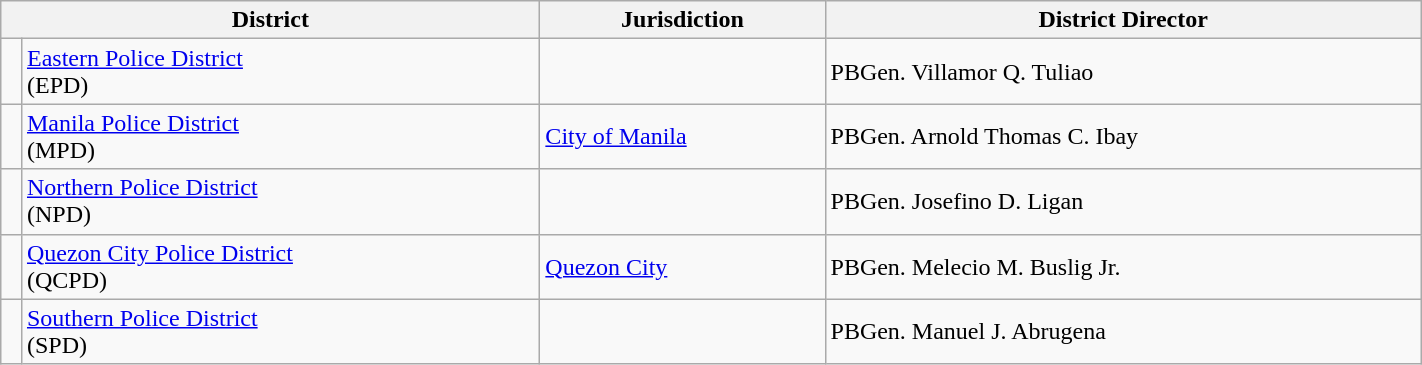<table class="wikitable" style="text-align: left;" width=75%>
<tr>
<th colspan=2>District</th>
<th>Jurisdiction</th>
<th>District Director</th>
</tr>
<tr>
<td align=center></td>
<td><a href='#'>Eastern Police District</a><br>(EPD)</td>
<td></td>
<td>PBGen. Villamor Q. Tuliao</td>
</tr>
<tr>
<td align=center></td>
<td><a href='#'>Manila Police District</a><br>(MPD)</td>
<td><a href='#'>City of Manila</a></td>
<td>PBGen. Arnold Thomas C. Ibay</td>
</tr>
<tr>
<td align=center></td>
<td><a href='#'>Northern Police District</a><br>(NPD)</td>
<td></td>
<td>PBGen. Josefino D. Ligan</td>
</tr>
<tr>
<td align=center></td>
<td><a href='#'>Quezon City Police District</a><br>(QCPD)</td>
<td><a href='#'>Quezon City</a></td>
<td>PBGen. Melecio M. Buslig Jr.</td>
</tr>
<tr>
<td align=center></td>
<td><a href='#'>Southern Police District</a><br>(SPD)</td>
<td></td>
<td>PBGen. Manuel J. Abrugena</td>
</tr>
</table>
